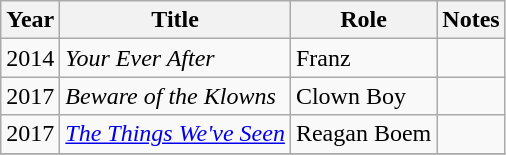<table class="wikitable sortable">
<tr>
<th>Year</th>
<th>Title</th>
<th>Role</th>
<th class="unsortable">Notes</th>
</tr>
<tr>
<td>2014</td>
<td><em>Your Ever After</em></td>
<td>Franz</td>
<td></td>
</tr>
<tr>
<td>2017</td>
<td><em>Beware of the Klowns</em></td>
<td>Clown Boy</td>
<td></td>
</tr>
<tr>
<td>2017</td>
<td><em><a href='#'>The Things We've Seen</a></em></td>
<td>Reagan Boem</td>
<td></td>
</tr>
<tr>
</tr>
</table>
